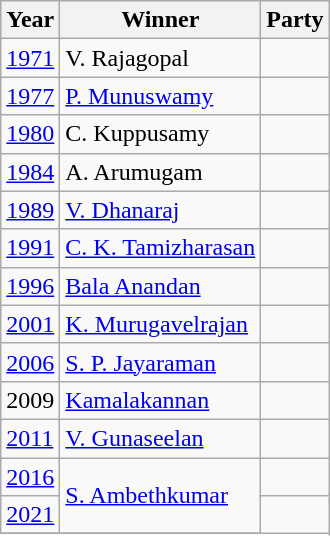<table class="wikitable sortable">
<tr>
<th>Year</th>
<th>Winner</th>
<th colspan="2">Party</th>
</tr>
<tr>
<td><a href='#'>1971</a></td>
<td>V. Rajagopal</td>
<td></td>
</tr>
<tr>
<td><a href='#'>1977</a></td>
<td><a href='#'>P. Munuswamy</a></td>
<td></td>
</tr>
<tr>
<td><a href='#'>1980</a></td>
<td>C. Kuppusamy</td>
</tr>
<tr>
<td><a href='#'>1984</a></td>
<td>A. Arumugam</td>
<td></td>
</tr>
<tr>
<td><a href='#'>1989</a></td>
<td><a href='#'>V. Dhanaraj</a></td>
<td></td>
</tr>
<tr>
<td><a href='#'>1991</a></td>
<td><a href='#'>C. K. Tamizharasan</a></td>
<td></td>
</tr>
<tr>
<td><a href='#'>1996</a></td>
<td><a href='#'>Bala Anandan</a></td>
<td></td>
</tr>
<tr>
<td><a href='#'>2001</a></td>
<td><a href='#'>K. Murugavelrajan</a></td>
<td></td>
</tr>
<tr>
<td><a href='#'>2006</a></td>
<td><a href='#'>S. P. Jayaraman</a></td>
<td></td>
</tr>
<tr>
<td>2009</td>
<td><a href='#'>Kamalakannan</a></td>
</tr>
<tr>
<td><a href='#'>2011</a></td>
<td><a href='#'>V. Gunaseelan</a></td>
<td></td>
</tr>
<tr>
<td><a href='#'>2016</a></td>
<td rowspan=2><a href='#'>S. Ambethkumar</a></td>
<td></td>
</tr>
<tr>
<td><a href='#'>2021</a></td>
</tr>
<tr>
</tr>
</table>
